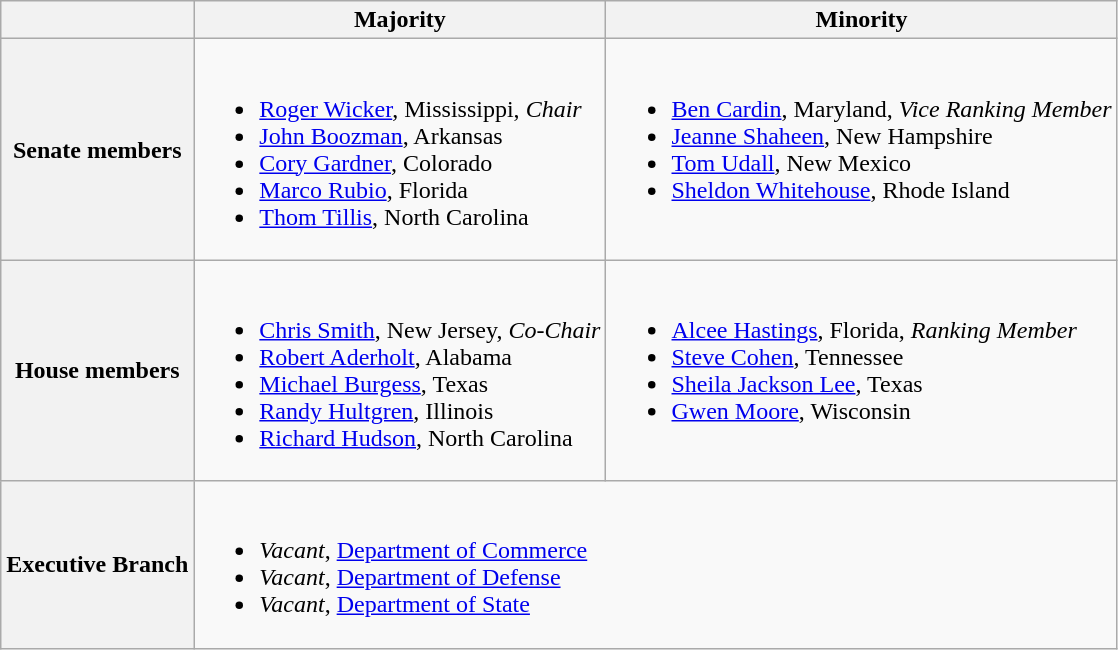<table class=wikitable>
<tr>
<th></th>
<th>Majority</th>
<th>Minority</th>
</tr>
<tr>
<th>Senate members</th>
<td valign="top" ><br><ul><li><a href='#'>Roger Wicker</a>, Mississippi, <em>Chair</em></li><li><a href='#'>John Boozman</a>, Arkansas</li><li><a href='#'>Cory Gardner</a>, Colorado</li><li><a href='#'>Marco Rubio</a>, Florida</li><li><a href='#'>Thom Tillis</a>, North Carolina</li></ul></td>
<td valign="top" ><br><ul><li><a href='#'>Ben Cardin</a>, Maryland, <em>Vice Ranking Member</em></li><li><a href='#'>Jeanne Shaheen</a>, New Hampshire</li><li><a href='#'>Tom Udall</a>, New Mexico</li><li><a href='#'>Sheldon Whitehouse</a>, Rhode Island</li></ul></td>
</tr>
<tr>
<th>House members</th>
<td valign="top" ><br><ul><li><a href='#'>Chris Smith</a>, New Jersey, <em>Co-Chair</em></li><li><a href='#'>Robert Aderholt</a>, Alabama</li><li><a href='#'>Michael Burgess</a>, Texas</li><li><a href='#'>Randy Hultgren</a>, Illinois</li><li><a href='#'>Richard Hudson</a>, North Carolina</li></ul></td>
<td valign="top" ><br><ul><li><a href='#'>Alcee Hastings</a>, Florida, <em>Ranking Member</em></li><li><a href='#'>Steve Cohen</a>, Tennessee</li><li><a href='#'>Sheila Jackson Lee</a>, Texas</li><li><a href='#'>Gwen Moore</a>, Wisconsin</li></ul></td>
</tr>
<tr>
<th>Executive Branch</th>
<td colspan=2><br><ul><li><em>Vacant</em>, <a href='#'>Department of Commerce</a></li><li><em>Vacant</em>, <a href='#'>Department of Defense</a></li><li><em>Vacant</em>, <a href='#'>Department of State</a></li></ul></td>
</tr>
</table>
